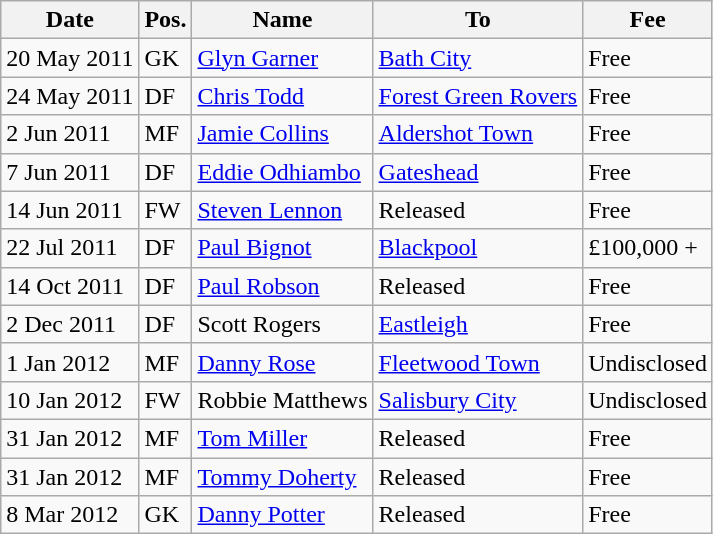<table class="wikitable">
<tr>
<th>Date</th>
<th>Pos.</th>
<th>Name</th>
<th>To</th>
<th>Fee</th>
</tr>
<tr>
<td>20 May 2011</td>
<td>GK</td>
<td> <a href='#'>Glyn Garner</a></td>
<td><a href='#'>Bath City</a></td>
<td>Free</td>
</tr>
<tr>
<td>24 May 2011</td>
<td>DF</td>
<td> <a href='#'>Chris Todd</a></td>
<td><a href='#'>Forest Green Rovers</a></td>
<td>Free</td>
</tr>
<tr>
<td>2 Jun 2011</td>
<td>MF</td>
<td> <a href='#'>Jamie Collins</a></td>
<td><a href='#'>Aldershot Town</a></td>
<td>Free</td>
</tr>
<tr>
<td>7 Jun 2011</td>
<td>DF</td>
<td> <a href='#'>Eddie Odhiambo</a></td>
<td><a href='#'>Gateshead</a></td>
<td>Free</td>
</tr>
<tr>
<td>14 Jun 2011</td>
<td>FW</td>
<td> <a href='#'>Steven Lennon</a></td>
<td>Released</td>
<td>Free</td>
</tr>
<tr>
<td>22 Jul 2011</td>
<td>DF</td>
<td> <a href='#'>Paul Bignot</a></td>
<td><a href='#'>Blackpool</a></td>
<td>£100,000 +</td>
</tr>
<tr>
<td>14 Oct 2011</td>
<td>DF</td>
<td> <a href='#'>Paul Robson</a></td>
<td>Released</td>
<td>Free</td>
</tr>
<tr>
<td>2 Dec 2011</td>
<td>DF</td>
<td> Scott Rogers</td>
<td><a href='#'>Eastleigh</a></td>
<td>Free</td>
</tr>
<tr>
<td>1 Jan 2012</td>
<td>MF</td>
<td> <a href='#'>Danny Rose</a></td>
<td><a href='#'>Fleetwood Town</a></td>
<td>Undisclosed</td>
</tr>
<tr>
<td>10 Jan 2012</td>
<td>FW</td>
<td> Robbie Matthews</td>
<td><a href='#'>Salisbury City</a></td>
<td>Undisclosed</td>
</tr>
<tr>
<td>31 Jan 2012</td>
<td>MF</td>
<td> <a href='#'>Tom Miller</a></td>
<td>Released</td>
<td>Free</td>
</tr>
<tr>
<td>31 Jan 2012</td>
<td>MF</td>
<td> <a href='#'>Tommy Doherty</a></td>
<td>Released</td>
<td>Free</td>
</tr>
<tr>
<td>8 Mar 2012</td>
<td>GK</td>
<td> <a href='#'>Danny Potter</a></td>
<td>Released</td>
<td>Free</td>
</tr>
</table>
